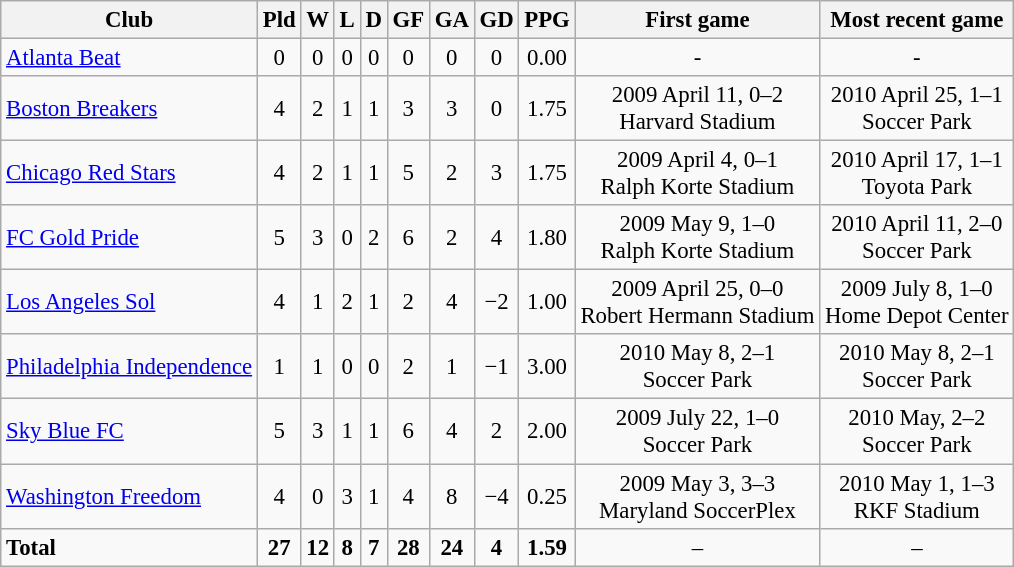<table class="wikitable sortable" style="text-align:center; font-size:95%">
<tr>
<th>Club</th>
<th>Pld</th>
<th>W</th>
<th>L</th>
<th>D</th>
<th>GF</th>
<th>GA</th>
<th>GD</th>
<th>PPG</th>
<th>First game</th>
<th>Most recent game</th>
</tr>
<tr>
<td align=left><a href='#'>Atlanta Beat</a></td>
<td>0</td>
<td>0</td>
<td>0</td>
<td>0</td>
<td>0</td>
<td>0</td>
<td>0</td>
<td>0.00</td>
<td>-</td>
<td>-</td>
</tr>
<tr>
<td align=left><a href='#'>Boston Breakers</a></td>
<td>4</td>
<td>2</td>
<td>1</td>
<td>1</td>
<td>3</td>
<td>3</td>
<td>0</td>
<td>1.75</td>
<td>2009 April 11, 0–2<br>Harvard Stadium</td>
<td>2010 April 25, 1–1<br>Soccer Park</td>
</tr>
<tr>
<td align=left><a href='#'>Chicago Red Stars</a></td>
<td>4</td>
<td>2</td>
<td>1</td>
<td>1</td>
<td>5</td>
<td>2</td>
<td>3</td>
<td>1.75</td>
<td>2009 April 4, 0–1<br>Ralph Korte Stadium</td>
<td>2010 April 17, 1–1<br>Toyota Park</td>
</tr>
<tr>
<td align=left><a href='#'>FC Gold Pride</a></td>
<td>5</td>
<td>3</td>
<td>0</td>
<td>2</td>
<td>6</td>
<td>2</td>
<td>4</td>
<td>1.80</td>
<td>2009 May 9, 1–0<br>Ralph Korte Stadium</td>
<td>2010 April 11, 2–0<br>Soccer Park</td>
</tr>
<tr>
<td align=left><a href='#'>Los Angeles Sol</a></td>
<td>4</td>
<td>1</td>
<td>2</td>
<td>1</td>
<td>2</td>
<td>4</td>
<td>−2</td>
<td>1.00</td>
<td>2009 April 25, 0–0<br>Robert Hermann Stadium</td>
<td>2009 July 8, 1–0<br>Home Depot Center</td>
</tr>
<tr>
<td align=left><a href='#'>Philadelphia Independence</a></td>
<td>1</td>
<td>1</td>
<td>0</td>
<td>0</td>
<td>2</td>
<td>1</td>
<td>−1</td>
<td>3.00</td>
<td>2010 May 8, 2–1<br>Soccer Park</td>
<td>2010 May 8, 2–1<br>Soccer Park</td>
</tr>
<tr>
<td align=left><a href='#'>Sky Blue FC</a></td>
<td>5</td>
<td>3</td>
<td>1</td>
<td>1</td>
<td>6</td>
<td>4</td>
<td>2</td>
<td>2.00</td>
<td>2009 July 22, 1–0<br>Soccer Park</td>
<td>2010 May, 2–2<br>Soccer Park</td>
</tr>
<tr>
<td align=left><a href='#'>Washington Freedom</a></td>
<td>4</td>
<td>0</td>
<td>3</td>
<td>1</td>
<td>4</td>
<td>8</td>
<td>−4</td>
<td>0.25</td>
<td>2009 May 3, 3–3<br>Maryland SoccerPlex</td>
<td>2010 May 1, 1–3<br>RKF Stadium</td>
</tr>
<tr>
<td align=left><strong>Total</strong></td>
<td><strong>27</strong></td>
<td><strong>12</strong></td>
<td><strong>8</strong></td>
<td><strong>7</strong></td>
<td><strong>28</strong></td>
<td><strong>24</strong></td>
<td><strong>4</strong></td>
<td><strong>1.59</strong></td>
<td>–</td>
<td>–</td>
</tr>
</table>
